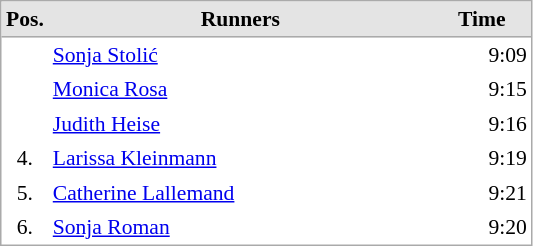<table cellspacing="0" cellpadding="3" style="border:1px solid #AAAAAA;font-size:90%">
<tr bgcolor="#E4E4E4">
<th style="border-bottom:1px solid #AAAAAA" width=10>Pos.</th>
<th style="border-bottom:1px solid #AAAAAA" width=250>Runners</th>
<th style="border-bottom:1px solid #AAAAAA" width=60>Time</th>
</tr>
<tr align="center">
<td align="center"></td>
<td align="left"> <a href='#'>Sonja Stolić</a></td>
<td align="right">9:09</td>
</tr>
<tr align="center">
<td align="center"></td>
<td align="left"> <a href='#'>Monica Rosa</a></td>
<td align="right">9:15</td>
</tr>
<tr align="center">
<td align="center"></td>
<td align="left"> <a href='#'>Judith Heise</a></td>
<td align="right">9:16</td>
</tr>
<tr align="center">
<td align="center">4.</td>
<td align="left"> <a href='#'>Larissa Kleinmann</a></td>
<td align="right">9:19</td>
</tr>
<tr align="center">
<td align="center">5.</td>
<td align="left"> <a href='#'>Catherine Lallemand</a></td>
<td align="right">9:21</td>
</tr>
<tr align="center">
<td align="center">6.</td>
<td align="left"> <a href='#'>Sonja Roman</a></td>
<td align="right">9:20</td>
</tr>
</table>
